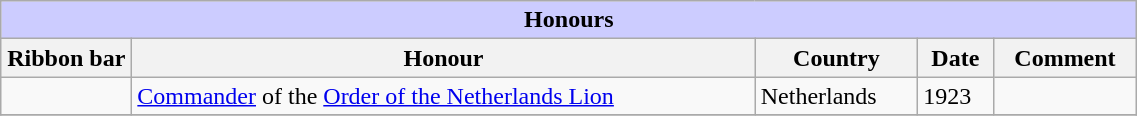<table class="wikitable" style="width:60%;">
<tr style="background:#ccf; text-align:center;">
<td colspan=5><strong>Honours</strong></td>
</tr>
<tr>
<th style="width:80px;">Ribbon bar</th>
<th>Honour</th>
<th>Country</th>
<th>Date</th>
<th>Comment</th>
</tr>
<tr>
<td></td>
<td><a href='#'>Commander</a> of the <a href='#'>Order of the Netherlands Lion</a></td>
<td>Netherlands</td>
<td>1923</td>
<td></td>
</tr>
<tr>
</tr>
</table>
